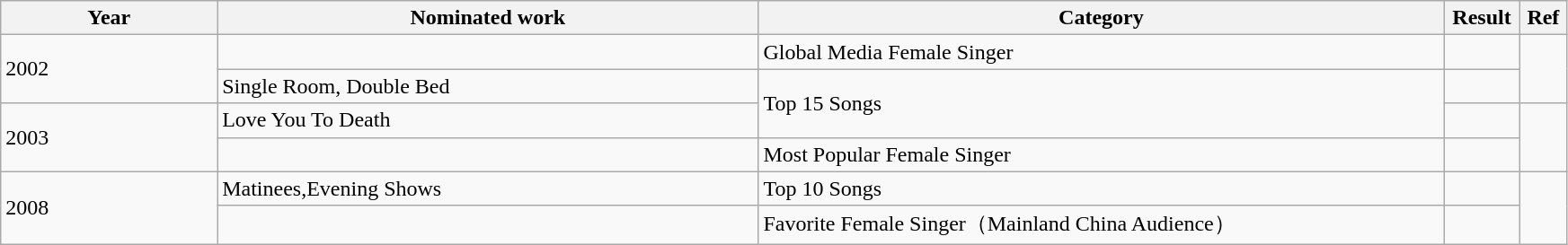<table class="wikitable"  width="92%">
<tr>
<th width="12%">Year</th>
<th width="30%">Nominated work</th>
<th width="38%">Category</th>
<th width="3%">Result</th>
<th width="2%">Ref</th>
</tr>
<tr>
<td rowspan=2>2002</td>
<td></td>
<td>Global Media Female Singer</td>
<td></td>
<td rowspan=2></td>
</tr>
<tr>
<td>Single Room, Double Bed</td>
<td rowspan=2>Top 15 Songs</td>
<td></td>
</tr>
<tr>
<td rowspan=2>2003</td>
<td>Love You To Death</td>
<td></td>
<td rowspan=2></td>
</tr>
<tr>
<td></td>
<td>Most Popular Female Singer</td>
<td></td>
</tr>
<tr>
<td rowspan=2>2008</td>
<td>Matinees,Evening Shows</td>
<td>Top 10 Songs</td>
<td></td>
<td rowspan=2></td>
</tr>
<tr>
<td></td>
<td>Favorite Female Singer（Mainland China Audience）</td>
<td></td>
</tr>
</table>
